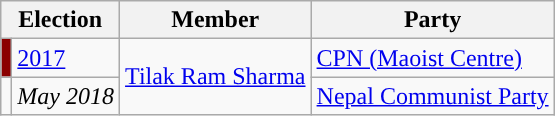<table class="wikitable">
<tr>
<th colspan="2">Election</th>
<th>Member</th>
<th>Party</th>
</tr>
<tr>
<td style="background-color:darkred"></td>
<td><a href='#'>2017</a></td>
<td rowspan="2"><a href='#'>Tilak Ram Sharma</a></td>
<td><a href='#'>CPN (Maoist Centre)</a></td>
</tr>
<tr>
<td style="background-color:"></td>
<td><em>May 2018</em></td>
<td><a href='#'>Nepal Communist Party</a></td>
</tr>
</table>
